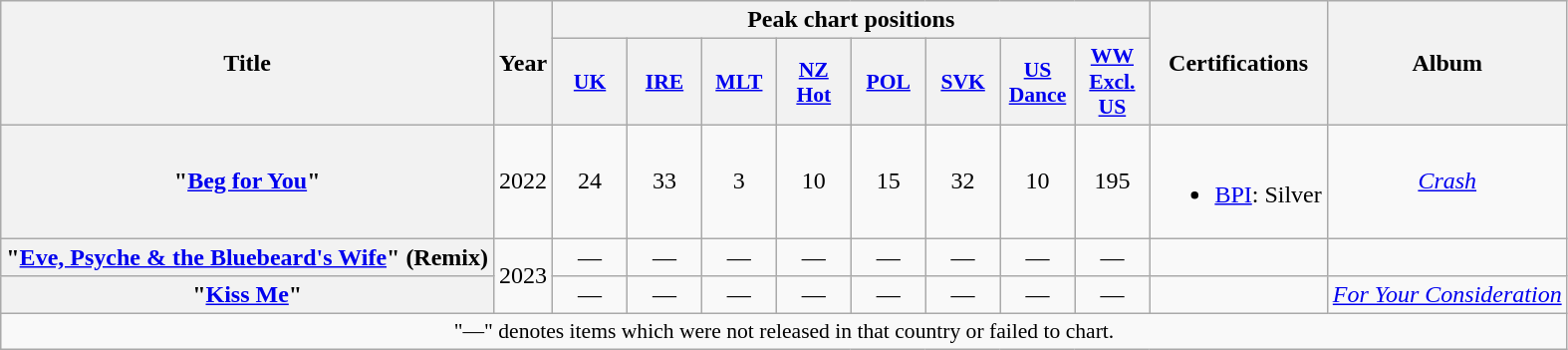<table class="wikitable plainrowheaders" style="text-align:center">
<tr>
<th scope="col" rowspan="2">Title</th>
<th scope="col" rowspan="2">Year</th>
<th scope="col" colspan="8">Peak chart positions</th>
<th scope="col" rowspan="2">Certifications</th>
<th scope="col" rowspan="2">Album</th>
</tr>
<tr>
<th scope="col" style="width:3em;font-size:90%;"><a href='#'>UK</a><br></th>
<th scope="col" style="width:3em;font-size:90%;"><a href='#'>IRE</a><br></th>
<th scope="col" style="width:3em;font-size:90%;"><a href='#'>MLT</a><br></th>
<th scope="col" style="width:3em;font-size:90%;"><a href='#'>NZ<br>Hot</a><br></th>
<th scope="col" style="width:3em;font-size:90%;"><a href='#'>POL</a><br></th>
<th scope="col" style="width:3em;font-size:90%;"><a href='#'>SVK</a><br></th>
<th scope="col" style="width:3em;font-size:90%;"><a href='#'>US<br>Dance</a><br></th>
<th scope="col" style="width:3em;font-size:90%;"><a href='#'>WW<br>Excl. US</a><br></th>
</tr>
<tr>
<th scope="row">"<a href='#'>Beg for You</a>"<br></th>
<td>2022</td>
<td>24</td>
<td>33</td>
<td>3</td>
<td>10</td>
<td>15</td>
<td>32</td>
<td>10</td>
<td>195</td>
<td><br><ul><li><a href='#'>BPI</a>: Silver</li></ul></td>
<td><em><a href='#'>Crash</a></em></td>
</tr>
<tr>
<th scope="row">"<a href='#'>Eve, Psyche & the Bluebeard's Wife</a>" (Remix)<br></th>
<td rowspan="2">2023</td>
<td>—</td>
<td>—</td>
<td>—</td>
<td>—</td>
<td>—</td>
<td>—</td>
<td>—</td>
<td>—</td>
<td></td>
<td></td>
</tr>
<tr>
<th scope="row">"<a href='#'>Kiss Me</a>"<br></th>
<td>—</td>
<td>—</td>
<td>—</td>
<td>—</td>
<td>—</td>
<td>—</td>
<td>—</td>
<td>—</td>
<td></td>
<td><em><a href='#'>For Your Consideration</a></em></td>
</tr>
<tr>
<td colspan="12" style="font-size:90%;">"—" denotes items which were not released in that country or failed to chart.</td>
</tr>
</table>
